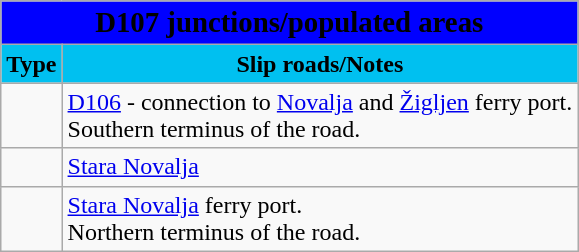<table class="wikitable">
<tr>
<td colspan=2 bgcolor=blue align=center style=margin-top:15><span><big><strong>D107 junctions/populated areas</strong></big></span></td>
</tr>
<tr>
<td align=center bgcolor=00c0f0><strong>Type</strong></td>
<td align=center bgcolor=00c0f0><strong>Slip roads/Notes</strong></td>
</tr>
<tr>
<td></td>
<td> <a href='#'>D106</a> - connection to <a href='#'>Novalja</a> and <a href='#'>Žigljen</a> ferry port.<br>Southern terminus of the road.</td>
</tr>
<tr>
<td></td>
<td><a href='#'>Stara Novalja</a></td>
</tr>
<tr>
<td></td>
<td><a href='#'>Stara Novalja</a> ferry port.<br>Northern terminus of the road.</td>
</tr>
</table>
